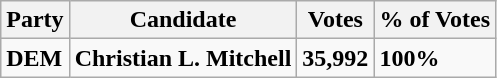<table class="wikitable">
<tr>
<th>Party</th>
<th>Candidate</th>
<th>Votes</th>
<th>% of Votes</th>
</tr>
<tr>
<td><strong>DEM</strong></td>
<td><strong>Christian L. Mitchell</strong></td>
<td><strong>35,992</strong></td>
<td><strong>100%</strong></td>
</tr>
</table>
